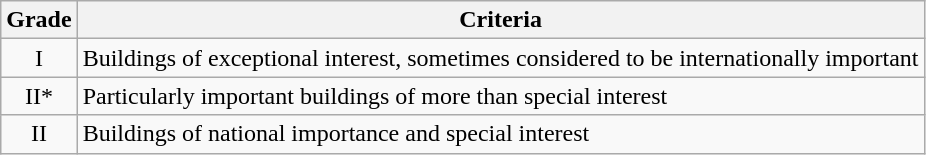<table class="wikitable">
<tr>
<th>Grade</th>
<th>Criteria</th>
</tr>
<tr>
<td align="center" >I</td>
<td>Buildings of exceptional interest, sometimes considered to be internationally important</td>
</tr>
<tr>
<td align="center" >II*</td>
<td>Particularly important buildings of more than special interest</td>
</tr>
<tr>
<td align="center" >II</td>
<td>Buildings of national importance and special interest</td>
</tr>
</table>
